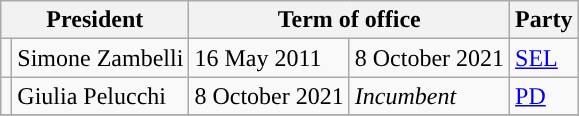<table class="wikitable">
<tr>
<th colspan="2">President</th>
<th colspan="2">Term of office</th>
<th>Party</th>
</tr>
<tr>
<td style="background-color: "></td>
<td>Simone Zambelli</td>
<td>16 May 2011</td>
<td>8 October 2021</td>
<td><a href='#'>SEL</a></td>
</tr>
<tr>
<td style="background-color: "></td>
<td>Giulia Pelucchi</td>
<td>8 October 2021</td>
<td><em>Incumbent</em></td>
<td><a href='#'>PD</a></td>
</tr>
<tr>
</tr>
</table>
